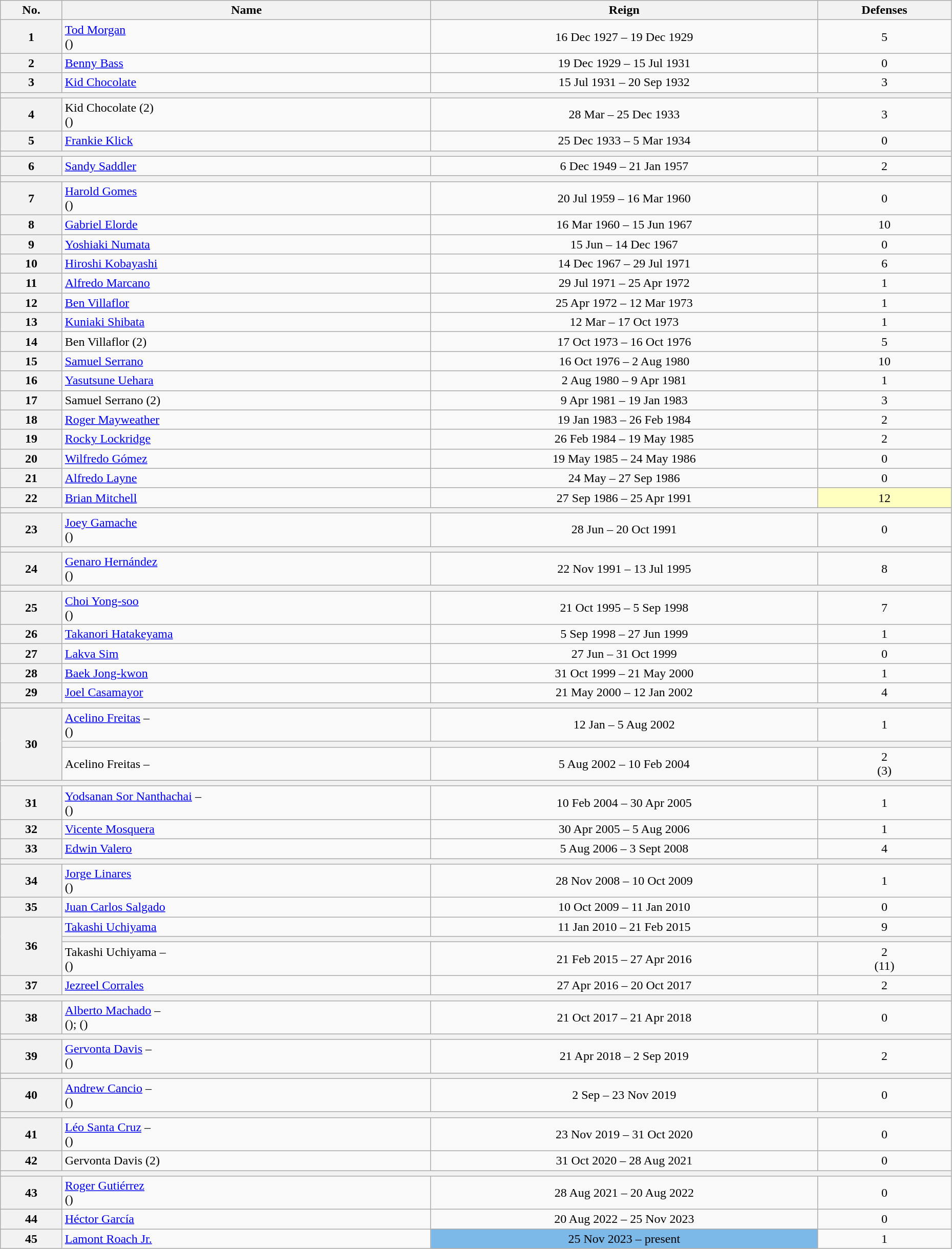<table class="wikitable sortable" style="width:98%; text-align:center">
<tr>
<th>No.</th>
<th>Name</th>
<th>Reign</th>
<th>Defenses</th>
</tr>
<tr align=center>
<th>1</th>
<td align=left><a href='#'>Tod Morgan</a><br>()</td>
<td>16 Dec 1927 – 19 Dec 1929</td>
<td>5</td>
</tr>
<tr align=center>
<th>2</th>
<td align=left><a href='#'>Benny Bass</a></td>
<td>19 Dec 1929 – 15 Jul 1931</td>
<td>0</td>
</tr>
<tr align=center>
<th>3</th>
<td align=left><a href='#'>Kid Chocolate</a></td>
<td>15 Jul 1931 – 20 Sep 1932</td>
<td>3</td>
</tr>
<tr align=center>
<th colspan=4></th>
</tr>
<tr align=center>
<th>4</th>
<td align=left>Kid Chocolate (2)<br>()</td>
<td>28 Mar – 25 Dec 1933</td>
<td>3</td>
</tr>
<tr align=center>
<th>5</th>
<td align=left><a href='#'>Frankie Klick</a></td>
<td>25 Dec 1933 – 5 Mar 1934</td>
<td>0</td>
</tr>
<tr align=center>
<th colspan=4></th>
</tr>
<tr align=center>
<th>6</th>
<td align=left><a href='#'>Sandy Saddler</a></td>
<td>6 Dec 1949 – 21 Jan 1957</td>
<td>2</td>
</tr>
<tr align=center>
<th colspan=4></th>
</tr>
<tr align=center>
<th>7</th>
<td align=left><a href='#'>Harold Gomes</a><br>()</td>
<td>20 Jul 1959 – 16 Mar 1960</td>
<td>0</td>
</tr>
<tr align=center>
<th>8</th>
<td align=left><a href='#'>Gabriel Elorde</a></td>
<td>16 Mar 1960 – 15 Jun 1967</td>
<td>10</td>
</tr>
<tr align=center>
<th>9</th>
<td align=left><a href='#'>Yoshiaki Numata</a></td>
<td>15 Jun – 14 Dec 1967</td>
<td>0</td>
</tr>
<tr align=center>
<th>10</th>
<td align=left><a href='#'>Hiroshi Kobayashi</a></td>
<td>14 Dec 1967 – 29 Jul 1971</td>
<td>6</td>
</tr>
<tr align=center>
<th>11</th>
<td align=left><a href='#'>Alfredo Marcano</a></td>
<td>29 Jul 1971 – 25 Apr 1972</td>
<td>1</td>
</tr>
<tr align=center>
<th>12</th>
<td align=left><a href='#'>Ben Villaflor</a></td>
<td>25 Apr 1972 – 12 Mar 1973</td>
<td>1</td>
</tr>
<tr align=center>
<th>13</th>
<td align=left><a href='#'>Kuniaki Shibata</a></td>
<td>12 Mar – 17 Oct 1973</td>
<td>1</td>
</tr>
<tr align=center>
<th>14</th>
<td align=left>Ben Villaflor (2)</td>
<td>17 Oct 1973 – 16 Oct 1976</td>
<td>5</td>
</tr>
<tr align=center>
<th>15</th>
<td align=left><a href='#'>Samuel Serrano</a></td>
<td>16 Oct 1976 – 2 Aug 1980</td>
<td>10</td>
</tr>
<tr align=center>
<th>16</th>
<td align=left><a href='#'>Yasutsune Uehara</a></td>
<td>2 Aug 1980 – 9 Apr 1981</td>
<td>1</td>
</tr>
<tr align=center>
<th>17</th>
<td align=left>Samuel Serrano (2)</td>
<td>9 Apr 1981 – 19 Jan 1983</td>
<td>3</td>
</tr>
<tr align=center>
<th>18</th>
<td align=left><a href='#'>Roger Mayweather</a></td>
<td>19 Jan 1983 – 26 Feb 1984</td>
<td>2</td>
</tr>
<tr align=center>
<th>19</th>
<td align=left><a href='#'>Rocky Lockridge</a></td>
<td>26 Feb 1984 – 19 May 1985</td>
<td>2</td>
</tr>
<tr align=center>
<th>20</th>
<td align=left><a href='#'>Wilfredo Gómez</a></td>
<td>19 May 1985 – 24 May 1986</td>
<td>0</td>
</tr>
<tr align=center>
<th>21</th>
<td align=left><a href='#'>Alfredo Layne</a></td>
<td>24 May – 27 Sep 1986</td>
<td>0</td>
</tr>
<tr align=center>
<th>22</th>
<td align=left><a href='#'>Brian Mitchell</a></td>
<td>27 Sep 1986 – 25 Apr 1991</td>
<td style="background:#ffffbf;">12</td>
</tr>
<tr align=center>
<th colspan="4"></th>
</tr>
<tr align=center>
<th>23</th>
<td align=left><a href='#'>Joey Gamache</a><br>()</td>
<td>28 Jun – 20 Oct 1991</td>
<td>0</td>
</tr>
<tr align=center>
<th colspan="4"></th>
</tr>
<tr align=center>
<th>24</th>
<td align=left><a href='#'>Genaro Hernández</a><br>()</td>
<td>22 Nov 1991 – 13 Jul 1995</td>
<td>8</td>
</tr>
<tr align=center>
<th colspan="4"></th>
</tr>
<tr align=center>
<th>25</th>
<td align=left><a href='#'>Choi Yong-soo</a><br>()</td>
<td>21 Oct 1995 – 5 Sep 1998</td>
<td>7</td>
</tr>
<tr align=center>
<th>26</th>
<td align=left><a href='#'>Takanori Hatakeyama</a></td>
<td>5 Sep 1998 – 27 Jun 1999</td>
<td>1</td>
</tr>
<tr align=center>
<th>27</th>
<td align=left><a href='#'>Lakva Sim</a></td>
<td>27 Jun – 31 Oct 1999</td>
<td>0</td>
</tr>
<tr align=center>
<th>28</th>
<td align=left><a href='#'>Baek Jong-kwon</a></td>
<td>31 Oct 1999 – 21 May 2000</td>
<td>1</td>
</tr>
<tr align=center>
<th>29</th>
<td align=left><a href='#'>Joel Casamayor</a></td>
<td>21 May 2000 – 12 Jan 2002</td>
<td>4</td>
</tr>
<tr align=center>
<th colspan="4"></th>
</tr>
<tr align=center>
<th rowspan=3>30</th>
<td align=left><a href='#'>Acelino Freitas</a> – <br>()</td>
<td>12 Jan – 5 Aug 2002</td>
<td>1</td>
</tr>
<tr align=center>
<th colspan=3></th>
</tr>
<tr align=center>
<td align=left>Acelino Freitas – </td>
<td>5 Aug 2002 – 10 Feb 2004</td>
<td>2<br>(3)</td>
</tr>
<tr align=center>
<th colspan="4"></th>
</tr>
<tr align=center>
<th>31</th>
<td align=left><a href='#'>Yodsanan Sor Nanthachai</a> –  <br>()</td>
<td>10 Feb 2004 – 30 Apr 2005</td>
<td>1<br></td>
</tr>
<tr align=center>
<th>32</th>
<td align=left><a href='#'>Vicente Mosquera</a></td>
<td>30 Apr 2005 – 5 Aug 2006</td>
<td>1</td>
</tr>
<tr align=center>
<th>33</th>
<td align=left><a href='#'>Edwin Valero</a></td>
<td>5 Aug 2006 – 3 Sept 2008</td>
<td>4</td>
</tr>
<tr align=center>
<th colspan="4"></th>
</tr>
<tr align=center>
<th>34</th>
<td align=left><a href='#'>Jorge Linares</a><br>()</td>
<td>28 Nov 2008 – 10 Oct 2009</td>
<td>1</td>
</tr>
<tr align=center>
<th>35</th>
<td align=left><a href='#'>Juan Carlos Salgado</a></td>
<td>10 Oct 2009 – 11 Jan 2010</td>
<td>0</td>
</tr>
<tr align=center>
<th rowspan=3>36</th>
<td align=left><a href='#'>Takashi Uchiyama</a></td>
<td>11 Jan 2010 – 21 Feb 2015</td>
<td>9</td>
</tr>
<tr align=center>
<th colspan=3></th>
</tr>
<tr align=center>
<td align=left>Takashi Uchiyama – <br>()</td>
<td>21 Feb 2015 – 27 Apr 2016</td>
<td>2<br>(11)</td>
</tr>
<tr align=center>
<th>37</th>
<td align=left><a href='#'>Jezreel Corrales</a></td>
<td>27 Apr 2016 – 20 Oct 2017</td>
<td>2</td>
</tr>
<tr align=center>
<th colspan="4"></th>
</tr>
<tr align=center>
<th>38</th>
<td align=left><a href='#'>Alberto Machado</a> – <br>(); ()</td>
<td>21 Oct 2017 – 21 Apr 2018</td>
<td>0</td>
</tr>
<tr align=center>
<th colspan="4"></th>
</tr>
<tr align=center>
<th>39</th>
<td align=left><a href='#'>Gervonta Davis</a> – <br>()</td>
<td>21 Apr 2018 – 2 Sep 2019</td>
<td>2</td>
</tr>
<tr align=center>
<th colspan="4"></th>
</tr>
<tr align=center>
<th>40</th>
<td align=left><a href='#'>Andrew Cancio</a> – <br>()</td>
<td>2 Sep – 23 Nov 2019</td>
<td>0<br></td>
</tr>
<tr align=center>
<th colspan="4"></th>
</tr>
<tr align=center>
<th>41</th>
<td align=left><a href='#'>Léo Santa Cruz</a> – <br>()</td>
<td>23 Nov 2019 – 31 Oct 2020</td>
<td>0</td>
</tr>
<tr align=center>
<th>42</th>
<td align=left>Gervonta Davis (2)</td>
<td>31 Oct 2020 – 28 Aug 2021</td>
<td>0</td>
</tr>
<tr align=center>
<th colspan="4"></th>
</tr>
<tr align=center>
<th>43</th>
<td align=left><a href='#'>Roger Gutiérrez</a><br>()</td>
<td>28 Aug 2021 – 20 Aug 2022</td>
<td>0</td>
</tr>
<tr align=center>
<th>44</th>
<td align=left><a href='#'>Héctor García</a></td>
<td>20 Aug 2022 – 25 Nov 2023</td>
<td>0</td>
</tr>
<tr align=center>
<th>45</th>
<td align=left><a href='#'>Lamont Roach Jr.</a></td>
<td style="background:#7CB9E8;">25 Nov 2023 – present</td>
<td>1</td>
</tr>
</table>
